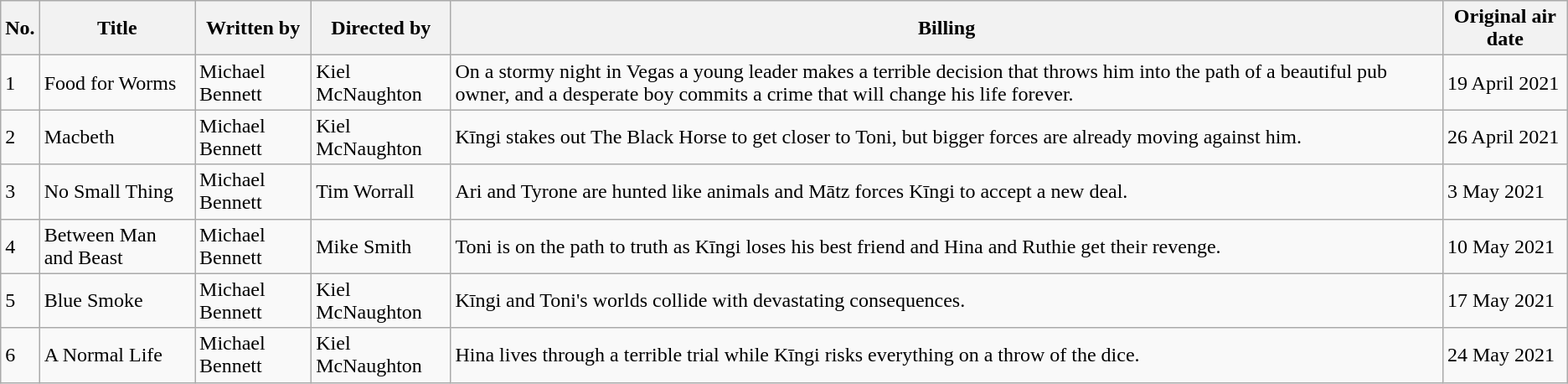<table class="wikitable">
<tr>
<th>No.</th>
<th>Title</th>
<th>Written by</th>
<th>Directed by</th>
<th>Billing</th>
<th>Original air date</th>
</tr>
<tr>
<td>1</td>
<td>Food for Worms</td>
<td>Michael Bennett</td>
<td>Kiel McNaughton</td>
<td>On a stormy night in Vegas a young leader makes a terrible decision that throws him into the path of a beautiful pub owner, and a desperate boy commits a crime that will change his life forever.</td>
<td>19 April 2021</td>
</tr>
<tr>
<td>2</td>
<td>Macbeth</td>
<td>Michael Bennett</td>
<td>Kiel McNaughton</td>
<td>Kīngi stakes out The Black Horse to get closer to Toni, but bigger forces are already moving against him.</td>
<td>26 April 2021</td>
</tr>
<tr>
<td>3</td>
<td>No Small Thing</td>
<td>Michael Bennett</td>
<td>Tim Worrall</td>
<td>Ari and Tyrone are hunted like animals and Mātz forces Kīngi to accept a new deal.</td>
<td>3 May 2021</td>
</tr>
<tr>
<td>4</td>
<td>Between Man and Beast</td>
<td>Michael Bennett</td>
<td>Mike Smith</td>
<td>Toni is on the path to truth as Kīngi loses his best friend and Hina and Ruthie get their revenge.</td>
<td>10 May 2021</td>
</tr>
<tr>
<td>5</td>
<td>Blue Smoke</td>
<td>Michael Bennett</td>
<td>Kiel McNaughton</td>
<td>Kīngi and Toni's worlds collide with devastating consequences.</td>
<td>17 May 2021</td>
</tr>
<tr>
<td>6</td>
<td>A Normal Life</td>
<td>Michael Bennett</td>
<td>Kiel McNaughton</td>
<td>Hina lives through a terrible trial while Kīngi risks everything on a throw of the dice.</td>
<td>24 May 2021</td>
</tr>
</table>
